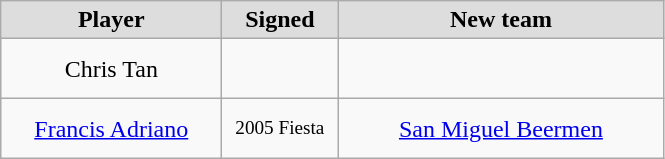<table class="wikitable" style="text-align: center">
<tr align="center" bgcolor="#dddddd">
<td style="width:140px"><strong>Player</strong></td>
<td style="width:70px"><strong>Signed</strong></td>
<td style="width:210px"><strong>New team</strong></td>
</tr>
<tr style="height:40px">
<td>Chris Tan</td>
<td style="font-size: 80%"></td>
<td></td>
</tr>
<tr style="height:40px">
<td><a href='#'>Francis Adriano</a></td>
<td style="font-size: 80%">2005 Fiesta</td>
<td><a href='#'>San Miguel Beermen</a></td>
</tr>
</table>
